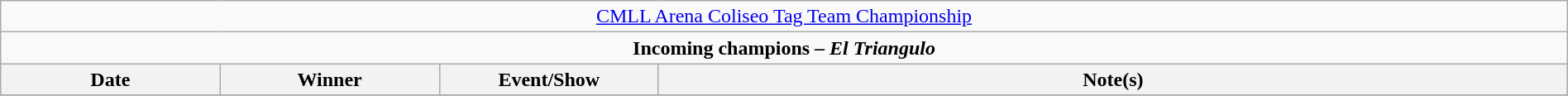<table class="wikitable" style="text-align:center; width:100%;">
<tr>
<td colspan="4" style="text-align: center;"><a href='#'>CMLL Arena Coliseo Tag Team Championship</a></td>
</tr>
<tr>
<td colspan="4" style="text-align: center;"><strong>Incoming champions – <em>El Triangulo</em> </strong></td>
</tr>
<tr>
<th width=14%>Date</th>
<th width=14%>Winner</th>
<th width=14%>Event/Show</th>
<th width=58%>Note(s)</th>
</tr>
<tr>
</tr>
</table>
